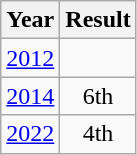<table class="wikitable" style="text-align:center">
<tr>
<th>Year</th>
<th>Result</th>
</tr>
<tr>
<td><a href='#'>2012</a></td>
<td></td>
</tr>
<tr>
<td><a href='#'>2014</a></td>
<td>6th</td>
</tr>
<tr>
<td><a href='#'>2022</a></td>
<td>4th</td>
</tr>
</table>
